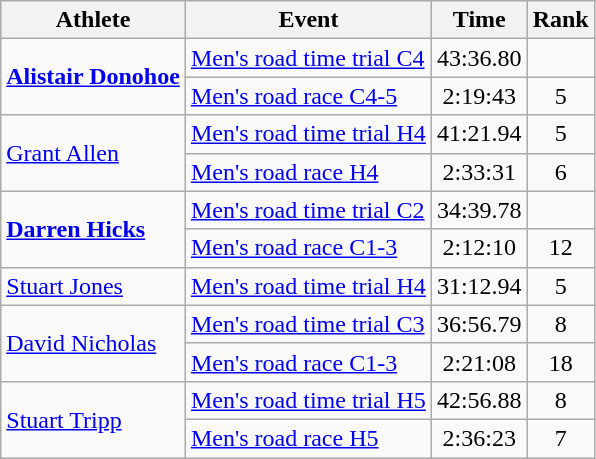<table class=wikitable>
<tr>
<th>Athlete</th>
<th>Event</th>
<th>Time</th>
<th>Rank</th>
</tr>
<tr align=center>
<td align=left rowspan="2"><strong><a href='#'>Alistair Donohoe</a></strong></td>
<td align=left><a href='#'>Men's road time trial C4</a></td>
<td>43:36.80</td>
<td></td>
</tr>
<tr align=center>
<td align=left><a href='#'>Men's road race C4-5</a></td>
<td>2:19:43</td>
<td>5</td>
</tr>
<tr align=center>
<td align=left rowspan="2"><a href='#'>Grant Allen</a></td>
<td align=left><a href='#'>Men's road time trial H4</a></td>
<td>41:21.94</td>
<td>5</td>
</tr>
<tr align=center>
<td align=left><a href='#'>Men's road race H4</a></td>
<td>2:33:31</td>
<td>6</td>
</tr>
<tr align=center>
<td align=left rowspan="2"><strong><a href='#'>Darren Hicks</a></strong></td>
<td align=left><a href='#'>Men's road time trial C2</a></td>
<td>34:39.78</td>
<td></td>
</tr>
<tr align=center>
<td align=left><a href='#'>Men's road race C1-3</a></td>
<td>2:12:10</td>
<td>12</td>
</tr>
<tr align=center>
<td align=left rowspan=><a href='#'>Stuart Jones</a></td>
<td align=left><a href='#'>Men's road time trial H4</a></td>
<td>31:12.94</td>
<td>5</td>
</tr>
<tr align=center>
<td align=left rowspan="2"><a href='#'>David Nicholas</a></td>
<td align=left><a href='#'>Men's road time trial C3</a></td>
<td>36:56.79</td>
<td>8</td>
</tr>
<tr align=center>
<td align=left><a href='#'>Men's road race C1-3</a></td>
<td>2:21:08</td>
<td>18</td>
</tr>
<tr align=center>
<td align=left rowspan="2"><a href='#'>Stuart Tripp</a></td>
<td align=left><a href='#'>Men's road time trial H5</a></td>
<td>42:56.88</td>
<td>8</td>
</tr>
<tr align=center>
<td align=left><a href='#'>Men's road race H5</a></td>
<td>2:36:23</td>
<td>7</td>
</tr>
</table>
